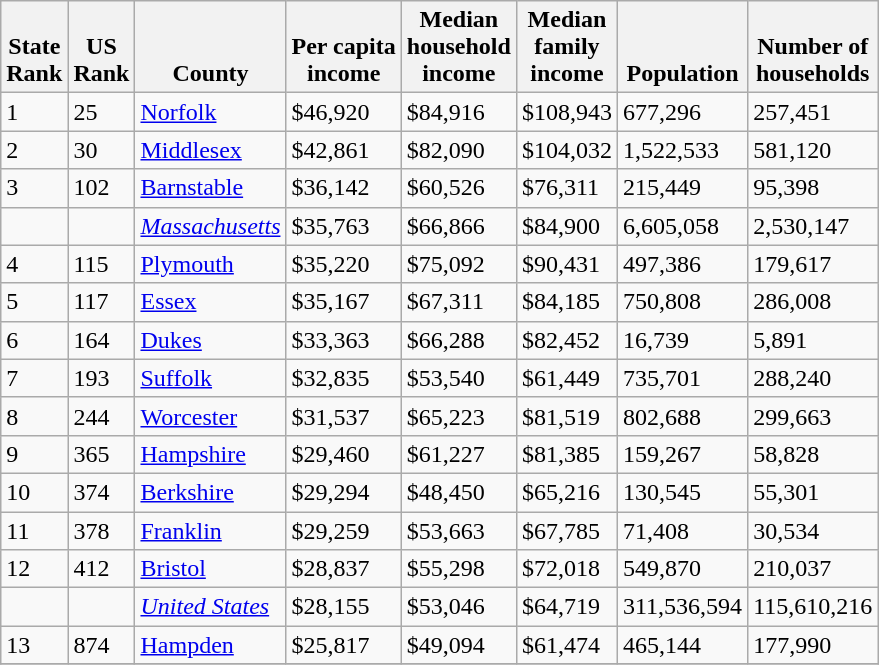<table class="wikitable sortable">
<tr valign=bottom>
<th>State<br>Rank</th>
<th>US<br>Rank</th>
<th>County</th>
<th>Per capita<br>income</th>
<th>Median<br>household<br>income</th>
<th>Median<br>family<br>income</th>
<th>Population</th>
<th>Number of<br>households</th>
</tr>
<tr>
<td>1</td>
<td>25</td>
<td><a href='#'>Norfolk</a></td>
<td>$46,920</td>
<td>$84,916</td>
<td>$108,943</td>
<td>677,296</td>
<td>257,451</td>
</tr>
<tr>
<td>2</td>
<td>30</td>
<td><a href='#'>Middlesex</a></td>
<td>$42,861</td>
<td>$82,090</td>
<td>$104,032</td>
<td>1,522,533</td>
<td>581,120</td>
</tr>
<tr>
<td>3</td>
<td>102</td>
<td><a href='#'>Barnstable</a></td>
<td>$36,142</td>
<td>$60,526</td>
<td>$76,311</td>
<td>215,449</td>
<td>95,398</td>
</tr>
<tr>
<td></td>
<td></td>
<td><em><a href='#'>Massachusetts</a></em></td>
<td>$35,763</td>
<td>$66,866</td>
<td>$84,900</td>
<td>6,605,058</td>
<td>2,530,147</td>
</tr>
<tr>
<td>4</td>
<td>115</td>
<td><a href='#'>Plymouth</a></td>
<td>$35,220</td>
<td>$75,092</td>
<td>$90,431</td>
<td>497,386</td>
<td>179,617</td>
</tr>
<tr>
<td>5</td>
<td>117</td>
<td><a href='#'>Essex</a></td>
<td>$35,167</td>
<td>$67,311</td>
<td>$84,185</td>
<td>750,808</td>
<td>286,008</td>
</tr>
<tr>
<td>6</td>
<td>164</td>
<td><a href='#'>Dukes</a></td>
<td>$33,363</td>
<td>$66,288</td>
<td>$82,452</td>
<td>16,739</td>
<td>5,891</td>
</tr>
<tr>
<td>7</td>
<td>193</td>
<td><a href='#'>Suffolk</a></td>
<td>$32,835</td>
<td>$53,540</td>
<td>$61,449</td>
<td>735,701</td>
<td>288,240</td>
</tr>
<tr>
<td>8</td>
<td>244</td>
<td><a href='#'>Worcester</a></td>
<td>$31,537</td>
<td>$65,223</td>
<td>$81,519</td>
<td>802,688</td>
<td>299,663</td>
</tr>
<tr>
<td>9</td>
<td>365</td>
<td><a href='#'>Hampshire</a></td>
<td>$29,460</td>
<td>$61,227</td>
<td>$81,385</td>
<td>159,267</td>
<td>58,828</td>
</tr>
<tr>
<td>10</td>
<td>374</td>
<td><a href='#'>Berkshire</a></td>
<td>$29,294</td>
<td>$48,450</td>
<td>$65,216</td>
<td>130,545</td>
<td>55,301</td>
</tr>
<tr>
<td>11</td>
<td>378</td>
<td><a href='#'>Franklin</a></td>
<td>$29,259</td>
<td>$53,663</td>
<td>$67,785</td>
<td>71,408</td>
<td>30,534</td>
</tr>
<tr>
<td>12</td>
<td>412</td>
<td><a href='#'>Bristol</a></td>
<td>$28,837</td>
<td>$55,298</td>
<td>$72,018</td>
<td>549,870</td>
<td>210,037</td>
</tr>
<tr>
<td></td>
<td></td>
<td><em><a href='#'>United States</a></em></td>
<td>$28,155</td>
<td>$53,046</td>
<td>$64,719</td>
<td>311,536,594</td>
<td>115,610,216</td>
</tr>
<tr>
<td>13</td>
<td>874</td>
<td><a href='#'>Hampden</a></td>
<td>$25,817</td>
<td>$49,094</td>
<td>$61,474</td>
<td>465,144</td>
<td>177,990</td>
</tr>
<tr>
</tr>
</table>
